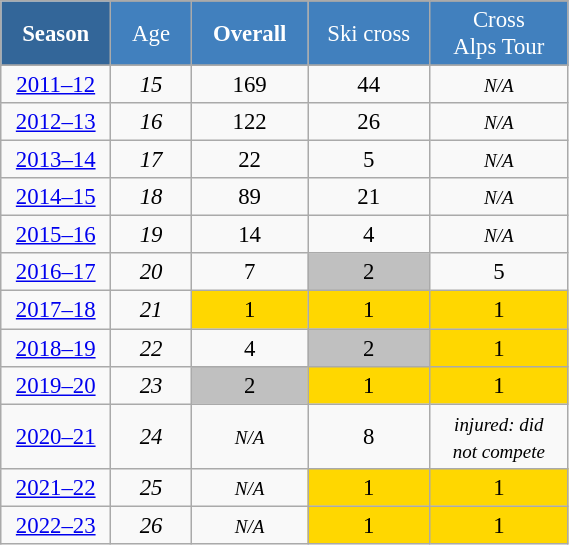<table class="wikitable" style="font-size:95%; text-align:center; border:grey solid 1px; border-collapse:collapse;" width="30%">
<tr style="background-color:#369; color:white;">
<td rowspan="2" colspan="1" width="5%"><strong>Season</strong></td>
</tr>
<tr style="background-color:#4180be; color:white;">
<td width="5%">Age</td>
<td width="5%"><strong>Overall</strong></td>
<td width="10%">Ski cross</td>
<td width="10%">Cross<br>Alps Tour</td>
</tr>
<tr style="background-color:#8CB2D8; color:white;">
</tr>
<tr>
<td><a href='#'>2011–12</a></td>
<td><em>15</em></td>
<td>169</td>
<td>44</td>
<td><small><em>N/A</em></small></td>
</tr>
<tr>
<td><a href='#'>2012–13</a></td>
<td><em>16</em></td>
<td>122</td>
<td>26</td>
<td><small><em>N/A</em></small></td>
</tr>
<tr>
<td><a href='#'>2013–14</a></td>
<td><em>17</em></td>
<td>22</td>
<td>5</td>
<td><small><em>N/A</em></small></td>
</tr>
<tr>
<td><a href='#'>2014–15</a></td>
<td><em>18</em></td>
<td>89</td>
<td>21</td>
<td><small><em>N/A</em></small></td>
</tr>
<tr>
<td><a href='#'>2015–16</a></td>
<td><em>19</em></td>
<td>14</td>
<td>4</td>
<td><small><em>N/A</em></small></td>
</tr>
<tr>
<td><a href='#'>2016–17</a></td>
<td><em>20</em></td>
<td>7</td>
<td style="background:silver;">2</td>
<td>5</td>
</tr>
<tr>
<td><a href='#'>2017–18</a></td>
<td><em>21</em></td>
<td style="background:gold;">1</td>
<td style="background:gold;">1</td>
<td style="background:gold;">1</td>
</tr>
<tr>
<td><a href='#'>2018–19</a></td>
<td><em>22</em></td>
<td>4</td>
<td style="background:silver;">2</td>
<td style="background:gold;">1</td>
</tr>
<tr>
<td><a href='#'>2019–20</a></td>
<td><em>23</em></td>
<td style="background:silver;">2</td>
<td style="background:gold;">1</td>
<td style="background:gold;">1</td>
</tr>
<tr>
<td><a href='#'>2020–21</a></td>
<td><em>24</em></td>
<td><small><em>N/A</em></small></td>
<td>8</td>
<td><em><small>injured: did<br>not compete</small></em></td>
</tr>
<tr>
<td><a href='#'>2021–22</a></td>
<td><em>25</em></td>
<td><small><em>N/A</em></small></td>
<td style="background:gold;">1</td>
<td style="background:gold;">1</td>
</tr>
<tr>
<td><a href='#'>2022–23</a></td>
<td><em>26</em></td>
<td><small><em>N/A</em></small></td>
<td style="background:gold;">1</td>
<td style="background:gold;">1</td>
</tr>
</table>
